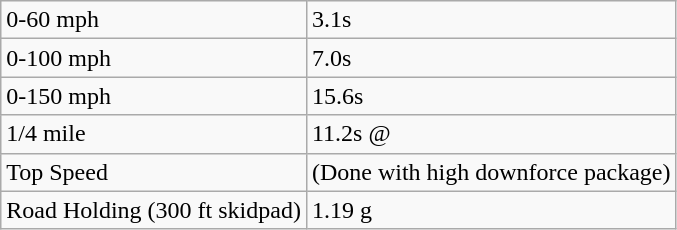<table class="wikitable">
<tr>
<td>0-60 mph</td>
<td>3.1s</td>
</tr>
<tr>
<td>0-100 mph</td>
<td>7.0s</td>
</tr>
<tr>
<td>0-150 mph</td>
<td>15.6s</td>
</tr>
<tr>
<td>1/4 mile</td>
<td>11.2s @ </td>
</tr>
<tr>
<td>Top Speed</td>
<td> (Done with high downforce package)</td>
</tr>
<tr>
<td>Road Holding (300 ft skidpad)</td>
<td>1.19 g</td>
</tr>
</table>
